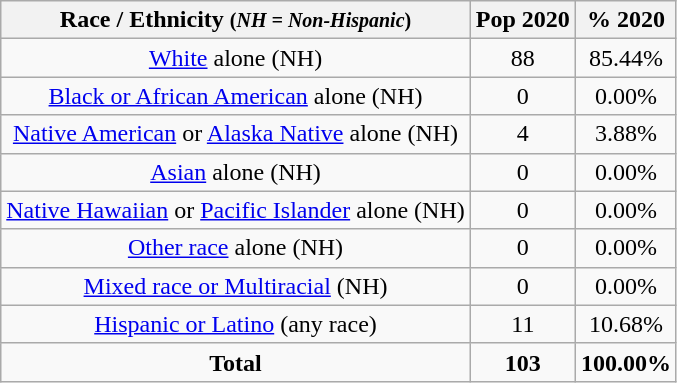<table class="wikitable" style="text-align:center;">
<tr>
<th>Race / Ethnicity <small>(<em>NH = Non-Hispanic</em>)</small></th>
<th>Pop 2020</th>
<th>% 2020</th>
</tr>
<tr>
<td><a href='#'>White</a> alone (NH)</td>
<td>88</td>
<td>85.44%</td>
</tr>
<tr>
<td><a href='#'>Black or African American</a> alone (NH)</td>
<td>0</td>
<td>0.00%</td>
</tr>
<tr>
<td><a href='#'>Native American</a> or <a href='#'>Alaska Native</a> alone (NH)</td>
<td>4</td>
<td>3.88%</td>
</tr>
<tr>
<td><a href='#'>Asian</a> alone (NH)</td>
<td>0</td>
<td>0.00%</td>
</tr>
<tr>
<td><a href='#'>Native Hawaiian</a> or <a href='#'>Pacific Islander</a> alone (NH)</td>
<td>0</td>
<td>0.00%</td>
</tr>
<tr>
<td><a href='#'>Other race</a> alone (NH)</td>
<td>0</td>
<td>0.00%</td>
</tr>
<tr>
<td><a href='#'>Mixed race or Multiracial</a> (NH)</td>
<td>0</td>
<td>0.00%</td>
</tr>
<tr>
<td><a href='#'>Hispanic or Latino</a> (any race)</td>
<td>11</td>
<td>10.68%</td>
</tr>
<tr>
<td><strong>Total</strong></td>
<td><strong>103</strong></td>
<td><strong>100.00%</strong></td>
</tr>
</table>
